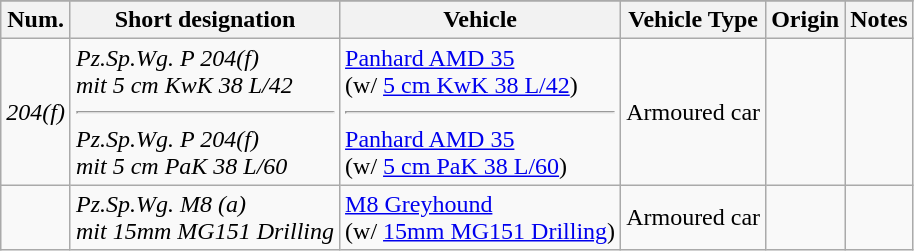<table class="wikitable sortable">
<tr>
</tr>
<tr>
<th>Num.</th>
<th>Short designation</th>
<th>Vehicle</th>
<th>Vehicle Type</th>
<th>Origin</th>
<th>Notes</th>
</tr>
<tr>
<td><em>204(f)</em></td>
<td><em>Pz.Sp.Wg. P 204(f)<br>mit 5 cm KwK 38 L/42<hr>Pz.Sp.Wg. P 204(f)<br>mit 5 cm PaK 38 L/60</em></td>
<td><a href='#'>Panhard AMD 35</a><br>(w/ <a href='#'>5 cm KwK 38 L/42</a>)<hr><a href='#'>Panhard AMD 35</a><br>(w/ <a href='#'>5 cm PaK 38 L/60</a>)</td>
<td>Armoured car</td>
<td></td>
<td></td>
</tr>
<tr>
<td></td>
<td><em>Pz.Sp.Wg. M8 (a)<br>mit 15mm MG151 Drilling</em></td>
<td><a href='#'>M8 Greyhound</a><br>(w/ <a href='#'>15mm MG151 Drilling</a>)</td>
<td>Armoured car</td>
<td></td>
<td></td>
</tr>
</table>
